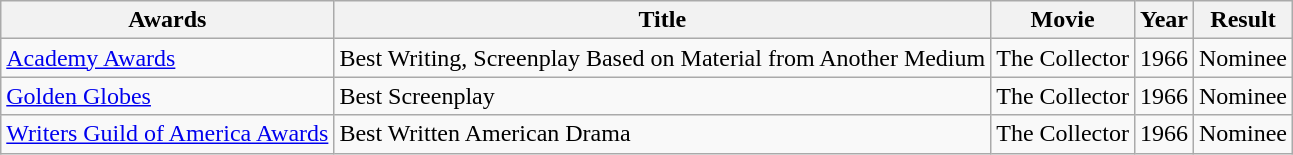<table class="wikitable">
<tr>
<th>Awards</th>
<th>Title</th>
<th>Movie</th>
<th>Year</th>
<th>Result</th>
</tr>
<tr>
<td><a href='#'>Academy Awards</a></td>
<td>Best Writing, Screenplay Based on Material from Another Medium</td>
<td>The Collector</td>
<td>1966</td>
<td>Nominee</td>
</tr>
<tr>
<td><a href='#'>Golden Globes</a></td>
<td>Best Screenplay</td>
<td>The Collector</td>
<td>1966</td>
<td>Nominee</td>
</tr>
<tr>
<td><a href='#'>Writers Guild of America Awards</a></td>
<td>Best Written American Drama</td>
<td>The Collector</td>
<td>1966</td>
<td>Nominee</td>
</tr>
</table>
